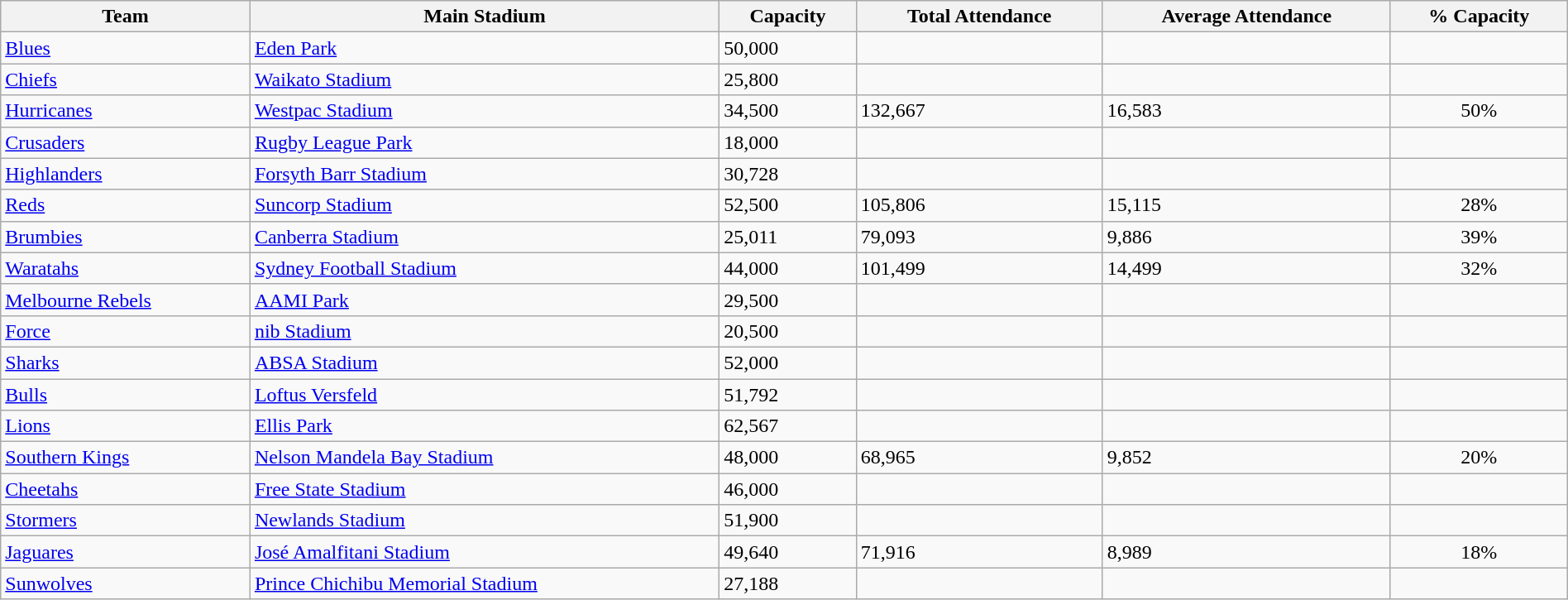<table class="wikitable sortable" style="text-align:left; width:100%;">
<tr>
<th>Team</th>
<th>Main Stadium</th>
<th>Capacity</th>
<th>Total Attendance</th>
<th>Average Attendance</th>
<th>% Capacity</th>
</tr>
<tr>
<td> <a href='#'>Blues</a></td>
<td><a href='#'>Eden Park</a></td>
<td>50,000</td>
<td></td>
<td></td>
<td style="text-align:center;"></td>
</tr>
<tr>
<td> <a href='#'>Chiefs</a></td>
<td><a href='#'>Waikato Stadium</a></td>
<td>25,800</td>
<td></td>
<td></td>
<td style="text-align:center;"></td>
</tr>
<tr>
<td> <a href='#'>Hurricanes</a></td>
<td><a href='#'>Westpac Stadium</a></td>
<td>34,500</td>
<td>132,667</td>
<td>16,583</td>
<td style="text-align:center;">50%</td>
</tr>
<tr>
<td> <a href='#'>Crusaders</a></td>
<td><a href='#'>Rugby League Park</a></td>
<td>18,000</td>
<td></td>
<td></td>
<td style="text-align:center;"></td>
</tr>
<tr>
<td> <a href='#'>Highlanders</a></td>
<td><a href='#'>Forsyth Barr Stadium</a></td>
<td>30,728</td>
<td></td>
<td></td>
<td style="text-align:center;"></td>
</tr>
<tr>
<td> <a href='#'>Reds</a></td>
<td><a href='#'>Suncorp Stadium</a></td>
<td>52,500</td>
<td>105,806</td>
<td>15,115</td>
<td style="text-align:center;">28%</td>
</tr>
<tr>
<td> <a href='#'>Brumbies</a></td>
<td><a href='#'>Canberra Stadium</a></td>
<td>25,011</td>
<td>79,093</td>
<td>9,886</td>
<td style="text-align:center;">39%</td>
</tr>
<tr>
<td> <a href='#'>Waratahs</a></td>
<td><a href='#'>Sydney Football Stadium</a></td>
<td>44,000</td>
<td>101,499</td>
<td>14,499</td>
<td style="text-align:center;">32%</td>
</tr>
<tr>
<td> <a href='#'>Melbourne Rebels</a></td>
<td><a href='#'>AAMI Park</a></td>
<td>29,500</td>
<td></td>
<td></td>
<td style="text-align:center;"></td>
</tr>
<tr>
<td> <a href='#'>Force</a></td>
<td><a href='#'>nib Stadium</a></td>
<td>20,500</td>
<td></td>
<td></td>
<td style="text-align:center;"></td>
</tr>
<tr>
<td> <a href='#'>Sharks</a></td>
<td><a href='#'>ABSA Stadium</a></td>
<td>52,000</td>
<td></td>
<td></td>
<td style="text-align:center;"></td>
</tr>
<tr>
<td> <a href='#'>Bulls</a></td>
<td><a href='#'>Loftus Versfeld</a></td>
<td>51,792</td>
<td></td>
<td></td>
<td style="text-align:center;"></td>
</tr>
<tr>
<td> <a href='#'>Lions</a></td>
<td><a href='#'>Ellis Park</a></td>
<td>62,567</td>
<td></td>
<td></td>
<td style="text-align:center;"></td>
</tr>
<tr>
<td> <a href='#'>Southern Kings</a></td>
<td><a href='#'>Nelson Mandela Bay Stadium</a></td>
<td>48,000</td>
<td>68,965</td>
<td>9,852</td>
<td style="text-align:center;">20%</td>
</tr>
<tr>
<td> <a href='#'>Cheetahs</a></td>
<td><a href='#'>Free State Stadium</a></td>
<td>46,000</td>
<td></td>
<td></td>
<td style="text-align:center;"></td>
</tr>
<tr>
<td> <a href='#'>Stormers</a></td>
<td><a href='#'>Newlands Stadium</a></td>
<td>51,900</td>
<td></td>
<td></td>
<td style="text-align:center;"></td>
</tr>
<tr>
<td> <a href='#'>Jaguares</a></td>
<td><a href='#'>José Amalfitani Stadium</a></td>
<td>49,640</td>
<td>71,916</td>
<td>8,989</td>
<td style="text-align:center;">18%</td>
</tr>
<tr>
<td> <a href='#'>Sunwolves</a></td>
<td><a href='#'>Prince Chichibu Memorial Stadium</a></td>
<td>27,188</td>
<td></td>
<td></td>
<td style="text-align:center;"></td>
</tr>
</table>
